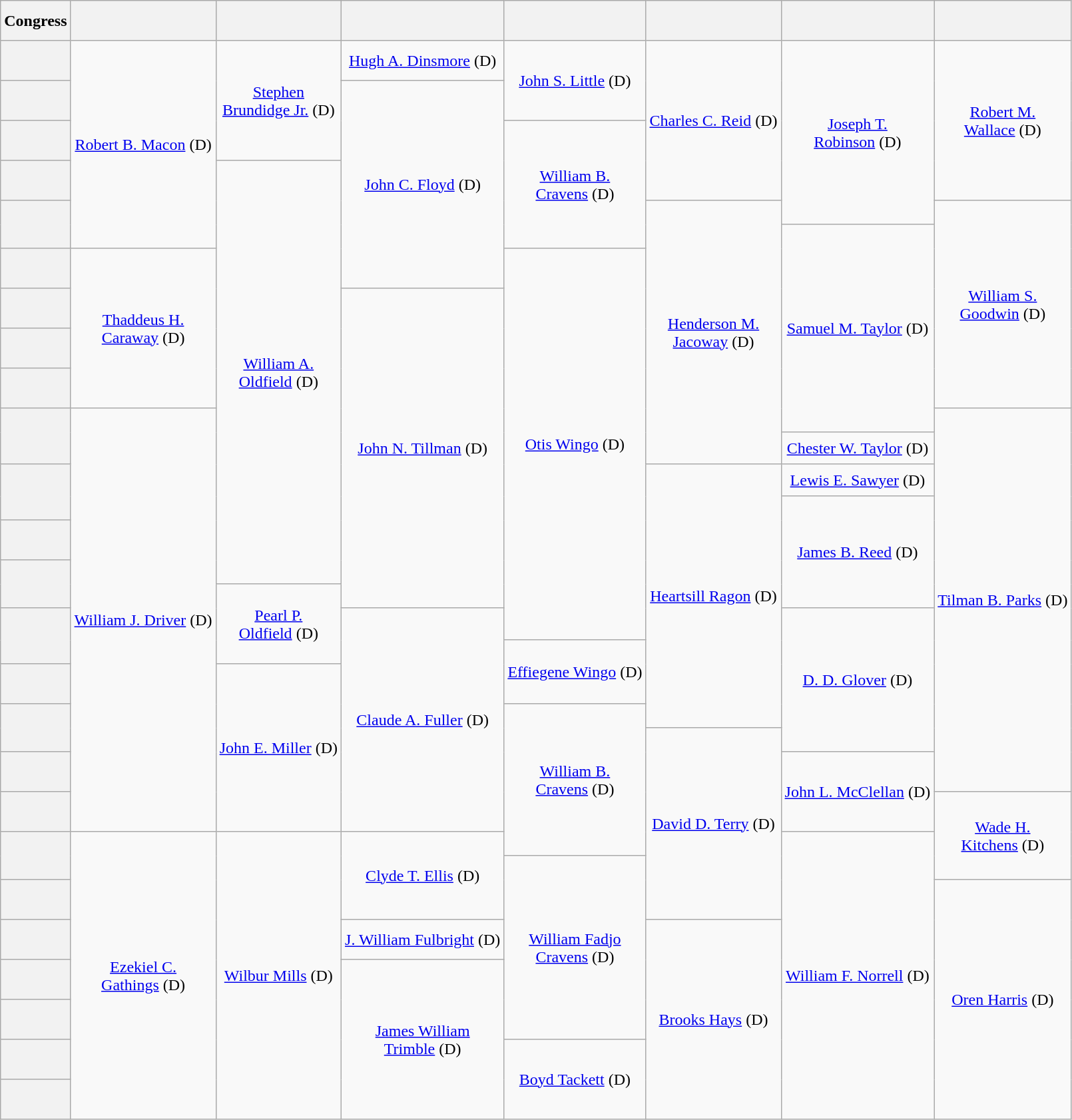<table class="wikitable sticky-header" style="text-align:center">
<tr style="height:2.5em">
<th scope="col">Congress</th>
<th scope="col"></th>
<th scope="col"></th>
<th scope="col"></th>
<th scope="col"></th>
<th scope="col"></th>
<th scope="col"></th>
<th scope="col"></th>
</tr>
<tr style="height:2.5em">
<th scope="row"> </th>
<td rowspan=6 ><a href='#'>Robert B. Macon</a> (D)</td>
<td rowspan=3 ><a href='#'>Stephen<br>Brundidge Jr.</a> (D)</td>
<td><a href='#'>Hugh A. Dinsmore</a> (D)</td>
<td rowspan=2 ><a href='#'>John S. Little</a> (D)</td>
<td rowspan=4 ><a href='#'>Charles C. Reid</a> (D)</td>
<td rowspan=5 ><a href='#'>Joseph T.<br>Robinson</a> (D)</td>
<td rowspan=4 ><a href='#'>Robert M.<br>Wallace</a> (D)</td>
</tr>
<tr style="height:2.5em">
<th scope="row"> </th>
<td rowspan=6 ><a href='#'>John C. Floyd</a> (D)</td>
</tr>
<tr style="height:2.5em">
<th scope="row"> </th>
<td rowspan=4 ><a href='#'>William B.<br>Cravens</a> (D)</td>
</tr>
<tr style="height:2.5em">
<th scope="row"> </th>
<td rowspan=13 ><a href='#'>William A.<br>Oldfield</a> (D)</td>
</tr>
<tr style="height:1.5em">
<th scope="row" rowspan=2> </th>
<td rowspan=8 ><a href='#'>Henderson M.<br>Jacoway</a> (D)</td>
<td rowspan=6 ><a href='#'>William S.<br>Goodwin</a> (D)</td>
</tr>
<tr style="height:1.5em">
<td rowspan=6 ><a href='#'>Samuel M. Taylor</a> (D)</td>
</tr>
<tr style="height:2.5em">
<th scope="row"> </th>
<td rowspan=4 ><a href='#'>Thaddeus H.<br>Caraway</a> (D)</td>
<td rowspan=12 ><a href='#'>Otis Wingo</a> (D)</td>
</tr>
<tr style="height:2.5em">
<th scope="row"> </th>
<td rowspan=10 ><a href='#'>John N. Tillman</a> (D)</td>
</tr>
<tr style="height:2.5em">
<th scope="row"> </th>
</tr>
<tr style="height:2.5em">
<th scope="row"> </th>
</tr>
<tr style="height:1.5em">
<th scope="row" rowspan=2> </th>
<td rowspan=14 ><a href='#'>William J. Driver</a> (D)</td>
<td rowspan=13 ><a href='#'>Tilman B. Parks</a> (D)</td>
</tr>
<tr style="height:2em">
<td><a href='#'>Chester W. Taylor</a> (D)</td>
</tr>
<tr style="height:2em">
<th scope="row" rowspan=2> </th>
<td rowspan=9 ><a href='#'>Heartsill Ragon</a> (D)</td>
<td><a href='#'>Lewis E. Sawyer</a> (D)</td>
</tr>
<tr style="height:1.5em">
<td rowspan=4 ><a href='#'>James B. Reed</a> (D)</td>
</tr>
<tr style="height:2.5em">
<th scope="row"> </th>
</tr>
<tr style="height:1.5em">
<th scope="row" rowspan=2> </th>
</tr>
<tr style="height:1.5em">
<td rowspan=3 ><a href='#'>Pearl P.<br>Oldfield</a> (D)</td>
</tr>
<tr style="height:2em">
<th scope="row" rowspan=2> </th>
<td rowspan=7 ><a href='#'>Claude A. Fuller</a> (D)</td>
<td rowspan=5 ><a href='#'>D. D. Glover</a> (D)</td>
</tr>
<tr style="height:1.5em">
<td rowspan=2 ><a href='#'>Effiegene Wingo</a> (D)</td>
</tr>
<tr style="height:2.5em">
<th scope="row"> </th>
<td rowspan=5 ><a href='#'>John E. Miller</a> (D)</td>
</tr>
<tr style="height:1.5em">
<th scope="row" rowspan=2> </th>
<td rowspan=5 ><a href='#'>William B.<br>Cravens</a> (D)</td>
</tr>
<tr style="height:1.5em">
<td rowspan=6 ><a href='#'>David D. Terry</a> (D)</td>
</tr>
<tr style="height:2.5em">
<th scope="row"> </th>
<td rowspan=2 ><a href='#'>John L. McClellan</a> (D)</td>
</tr>
<tr style="height:2.5em">
<th scope="row"> </th>
<td rowspan=3 ><a href='#'>Wade H.<br>Kitchens</a> (D)</td>
</tr>
<tr style="height:1.5em">
<th scope="row" rowspan=2> </th>
<td rowspan=8 ><a href='#'>Ezekiel C.<br>Gathings</a> (D)</td>
<td rowspan=8 ><a href='#'>Wilbur Mills</a> (D)</td>
<td rowspan=3 ><a href='#'>Clyde T. Ellis</a> (D)</td>
<td rowspan=8 ><a href='#'>William F. Norrell</a> (D)</td>
</tr>
<tr style="height:1.5em">
<td rowspan=5 ><a href='#'>William Fadjo<br>Cravens</a> (D)</td>
</tr>
<tr style="height:2.5em">
<th scope="row"> </th>
<td rowspan=6 ><a href='#'>Oren Harris</a> (D)</td>
</tr>
<tr style="height:2.5em">
<th scope="row"> </th>
<td><a href='#'>J. William Fulbright</a> (D)</td>
<td rowspan=5 ><a href='#'>Brooks Hays</a> (D)</td>
</tr>
<tr style="height:2.5em">
<th scope="row"> </th>
<td rowspan=4 ><a href='#'>James William<br>Trimble</a> (D)</td>
</tr>
<tr style="height:2.5em">
<th scope="row"> </th>
</tr>
<tr style="height:2.5em">
<th scope="row"> </th>
<td rowspan=2 ><a href='#'>Boyd Tackett</a> (D)</td>
</tr>
<tr style="height:2.5em">
<th scope="row"> </th>
</tr>
</table>
